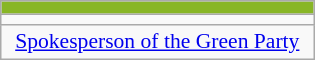<table class="wikitable" style="font-size:90%; text-align:center;">
<tr>
<th style="width:3em; font-size:135%; background:#88B626 ; width:200px;"><a href='#'></a></th>
</tr>
<tr>
<td></td>
</tr>
<tr>
<td><a href='#'>Spokesperson of the Green Party</a><br></td>
</tr>
</table>
